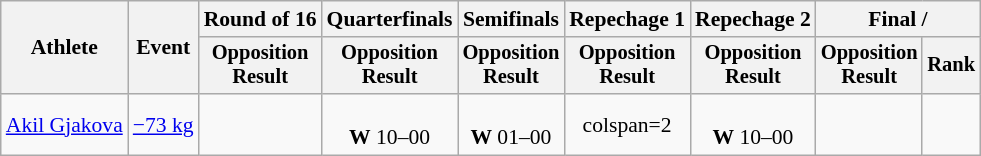<table class="wikitable" style="font-size:90%">
<tr>
<th rowspan="2">Athlete</th>
<th rowspan="2">Event</th>
<th>Round of 16</th>
<th>Quarterfinals</th>
<th>Semifinals</th>
<th>Repechage 1</th>
<th>Repechage 2</th>
<th colspan=2>Final / </th>
</tr>
<tr style="font-size:95%">
<th>Opposition<br>Result</th>
<th>Opposition<br>Result</th>
<th>Opposition<br>Result</th>
<th>Opposition<br>Result</th>
<th>Opposition<br>Result</th>
<th>Opposition<br>Result</th>
<th>Rank</th>
</tr>
<tr align=center>
<td align=left><a href='#'>Akil Gjakova</a></td>
<td align=left><a href='#'>−73 kg</a></td>
<td></td>
<td><br><strong>W</strong> 10–00</td>
<td><br><strong>W</strong> 01–00</td>
<td>colspan=2 </td>
<td><br><strong>W</strong> 10–00</td>
<td></td>
</tr>
</table>
